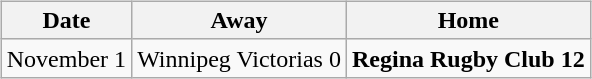<table cellspacing="10">
<tr>
<td valign="top"><br><table class="wikitable">
<tr>
<th>Date</th>
<th>Away</th>
<th>Home</th>
</tr>
<tr>
<td>November 1</td>
<td>Winnipeg Victorias 0</td>
<td><strong>Regina Rugby Club 12</strong></td>
</tr>
</table>
</td>
</tr>
</table>
